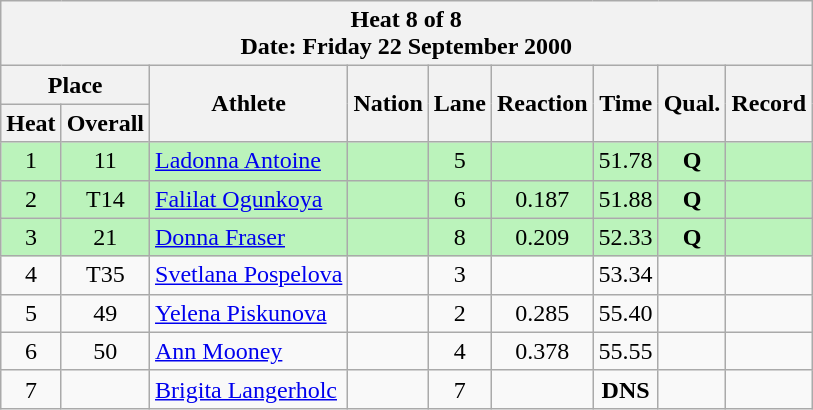<table class="wikitable sortable">
<tr>
<th colspan=9>Heat 8 of 8 <br> Date: Friday 22 September 2000 <br></th>
</tr>
<tr>
<th colspan=2>Place</th>
<th rowspan=2>Athlete</th>
<th rowspan=2>Nation</th>
<th rowspan=2>Lane</th>
<th rowspan=2>Reaction</th>
<th rowspan=2>Time</th>
<th rowspan=2>Qual.</th>
<th rowspan=2>Record</th>
</tr>
<tr>
<th>Heat</th>
<th>Overall</th>
</tr>
<tr bgcolor = "bbf3bb">
<td align="center">1</td>
<td align="center">11</td>
<td align="left"><a href='#'>Ladonna Antoine</a></td>
<td align="left"></td>
<td align="center">5</td>
<td align="center"></td>
<td align="center">51.78</td>
<td align="center"><strong>Q </strong></td>
<td align="center"></td>
</tr>
<tr bgcolor = "bbf3bb">
<td align="center">2</td>
<td align="center">T14</td>
<td align="left"><a href='#'>Falilat Ogunkoya</a></td>
<td align="left"></td>
<td align="center">6</td>
<td align="center">0.187</td>
<td align="center">51.88</td>
<td align="center"><strong>Q </strong></td>
<td align="center"></td>
</tr>
<tr bgcolor = "bbf3bb">
<td align="center">3</td>
<td align="center">21</td>
<td align="left"><a href='#'>Donna Fraser</a></td>
<td align="left"></td>
<td align="center">8</td>
<td align="center">0.209</td>
<td align="center">52.33</td>
<td align="center"><strong>Q</strong></td>
<td align="center"></td>
</tr>
<tr>
<td align="center">4</td>
<td align="center">T35</td>
<td align="left"><a href='#'>Svetlana Pospelova</a></td>
<td align="left"></td>
<td align="center">3</td>
<td align="center"></td>
<td align="center">53.34</td>
<td align="center"></td>
<td align="center"></td>
</tr>
<tr>
<td align="center">5</td>
<td align="center">49</td>
<td align="left"><a href='#'>Yelena Piskunova</a></td>
<td align="left"></td>
<td align="center">2</td>
<td align="center">0.285</td>
<td align="center">55.40</td>
<td align="center"></td>
<td align="center"></td>
</tr>
<tr>
<td align="center">6</td>
<td align="center">50</td>
<td align="left"><a href='#'>Ann Mooney</a></td>
<td align="left"></td>
<td align="center">4</td>
<td align="center">0.378</td>
<td align="center">55.55</td>
<td align="center"></td>
<td align="center"></td>
</tr>
<tr>
<td align="center">7</td>
<td align="center"></td>
<td align="left"><a href='#'>Brigita Langerholc</a></td>
<td align="left"></td>
<td align="center">7</td>
<td align="center"></td>
<td align="center"><strong>DNS</strong></td>
<td align="center"></td>
<td align="center"></td>
</tr>
</table>
